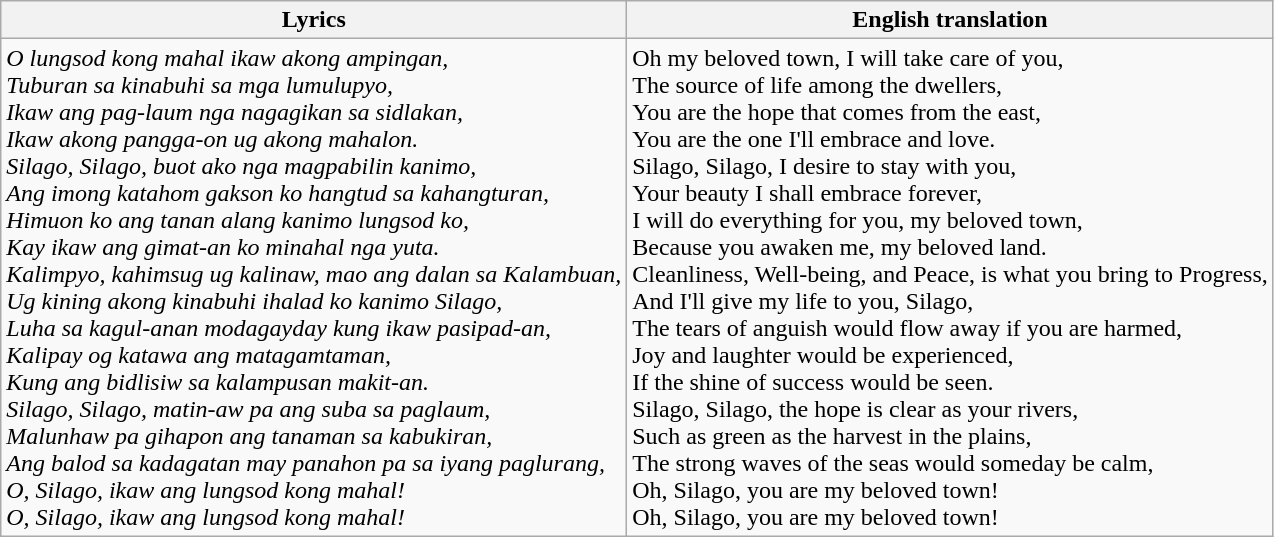<table class="wikitable">
<tr>
<th>Lyrics</th>
<th>English translation</th>
</tr>
<tr>
<td><em>O lungsod kong mahal ikaw akong ampingan,</em><br><em>Tuburan sa kinabuhi sa mga lumulupyo,</em><br><em>Ikaw ang pag-laum nga nagagikan sa sidlakan,</em><br><em>Ikaw akong pangga-on ug akong mahalon.</em><br><em>Silago, Silago, buot ako nga magpabilin kanimo,</em><br><em>Ang imong katahom gakson ko hangtud sa kahangturan,</em><br><em>Himuon ko ang tanan alang kanimo lungsod ko,</em><br><em>Kay ikaw ang gimat-an ko minahal nga yuta.</em><br><em>Kalimpyo, kahimsug ug kalinaw, mao ang dalan sa Kalambuan,</em><br><em>Ug kining akong kinabuhi ihalad ko kanimo Silago,</em><br><em>Luha sa kagul-anan modagayday kung ikaw pasipad-an,</em><br><em>Kalipay og katawa ang matagamtaman,</em><br><em>Kung ang bidlisiw sa kalampusan makit-an.</em><br><em>Silago, Silago, matin-aw pa ang suba sa paglaum,</em><br><em>Malunhaw pa gihapon ang tanaman sa kabukiran,</em><br><em>Ang balod sa kadagatan may panahon pa sa iyang paglurang,</em><br><em>O, Silago, ikaw ang lungsod kong mahal!</em><br><em>O, Silago, ikaw ang lungsod kong mahal!</em></td>
<td>Oh my beloved town, I will take care of you,<br>The source of life among the dwellers,<br>You are the hope that comes from the east,<br>You are the one I'll embrace and love.<br>Silago, Silago, I desire to stay with you,<br>Your beauty I shall embrace forever,<br>I will do everything for you, my beloved town,<br>Because you awaken me, my beloved land.<br>Cleanliness, Well-being, and Peace, is what you bring to Progress,<br>And I'll give my life to you, Silago,<br>The tears of anguish would flow away if you are harmed,<br>Joy and laughter would be experienced,<br>If the shine of success would be seen.<br>Silago, Silago, the hope is clear as your rivers,<br>Such as green as the harvest in the plains,<br>The strong waves of the seas would someday be calm,<br>Oh, Silago, you are my beloved town!<br>Oh, Silago, you are my beloved town!</td>
</tr>
</table>
